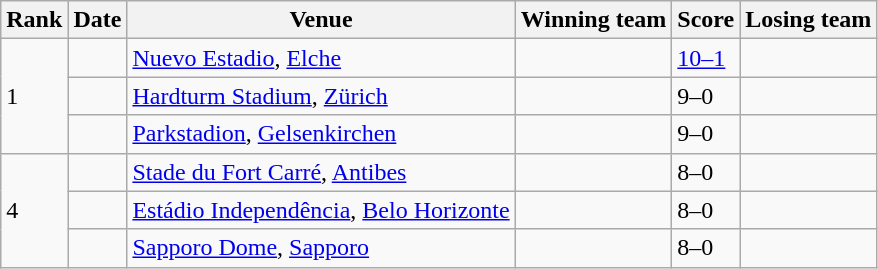<table class="wikitable sortable">
<tr>
<th>Rank</th>
<th>Date</th>
<th>Venue</th>
<th>Winning team</th>
<th>Score</th>
<th>Losing team</th>
</tr>
<tr>
<td rowspan=3>1</td>
<td></td>
<td><a href='#'>Nuevo Estadio</a>, <a href='#'>Elche</a></td>
<td></td>
<td><a href='#'>10–1</a></td>
<td></td>
</tr>
<tr>
<td></td>
<td><a href='#'>Hardturm Stadium</a>, <a href='#'>Zürich</a></td>
<td></td>
<td>9–0</td>
<td></td>
</tr>
<tr>
<td></td>
<td><a href='#'>Parkstadion</a>, <a href='#'>Gelsenkirchen</a></td>
<td></td>
<td>9–0</td>
<td></td>
</tr>
<tr>
<td rowspan=3>4</td>
<td></td>
<td><a href='#'>Stade du Fort Carré</a>, <a href='#'>Antibes</a></td>
<td></td>
<td>8–0</td>
<td></td>
</tr>
<tr>
<td></td>
<td><a href='#'>Estádio Independência</a>, <a href='#'>Belo Horizonte</a></td>
<td></td>
<td>8–0</td>
<td></td>
</tr>
<tr>
<td></td>
<td><a href='#'>Sapporo Dome</a>, <a href='#'>Sapporo</a></td>
<td></td>
<td>8–0</td>
<td></td>
</tr>
</table>
